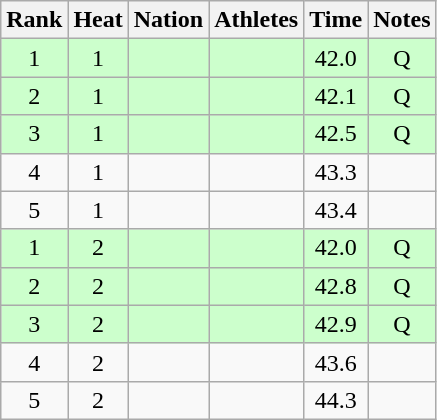<table class="wikitable sortable" style="text-align:center">
<tr>
<th>Rank</th>
<th>Heat</th>
<th>Nation</th>
<th>Athletes</th>
<th>Time</th>
<th>Notes</th>
</tr>
<tr bgcolor=ccffcc>
<td>1</td>
<td>1</td>
<td align=left></td>
<td align=left></td>
<td>42.0</td>
<td>Q</td>
</tr>
<tr bgcolor=ccffcc>
<td>2</td>
<td>1</td>
<td align=left></td>
<td align=left></td>
<td>42.1</td>
<td>Q</td>
</tr>
<tr bgcolor=ccffcc>
<td>3</td>
<td>1</td>
<td align=left></td>
<td align=left></td>
<td>42.5</td>
<td>Q</td>
</tr>
<tr>
<td>4</td>
<td>1</td>
<td align=left></td>
<td align=left></td>
<td>43.3</td>
<td></td>
</tr>
<tr>
<td>5</td>
<td>1</td>
<td align=left></td>
<td align=left></td>
<td>43.4</td>
<td></td>
</tr>
<tr bgcolor=ccffcc>
<td>1</td>
<td>2</td>
<td align=left></td>
<td align=left></td>
<td>42.0</td>
<td>Q</td>
</tr>
<tr bgcolor=ccffcc>
<td>2</td>
<td>2</td>
<td align=left></td>
<td align=left></td>
<td>42.8</td>
<td>Q</td>
</tr>
<tr bgcolor=ccffcc>
<td>3</td>
<td>2</td>
<td align=left></td>
<td align=left></td>
<td>42.9</td>
<td>Q</td>
</tr>
<tr>
<td>4</td>
<td>2</td>
<td align=left></td>
<td align=left></td>
<td>43.6</td>
<td></td>
</tr>
<tr>
<td>5</td>
<td>2</td>
<td align=left></td>
<td align=left></td>
<td>44.3</td>
<td></td>
</tr>
</table>
